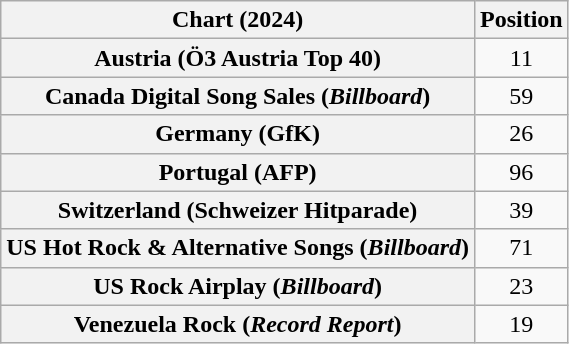<table class="wikitable sortable plainrowheaders" style="text-align:center">
<tr>
<th scope="col">Chart (2024)</th>
<th scope="col">Position</th>
</tr>
<tr>
<th scope="row">Austria (Ö3 Austria Top 40)</th>
<td>11</td>
</tr>
<tr>
<th scope="row">Canada Digital Song Sales (<em>Billboard</em>)</th>
<td>59</td>
</tr>
<tr>
<th scope="row">Germany (GfK)</th>
<td>26</td>
</tr>
<tr>
<th scope="row">Portugal (AFP)</th>
<td>96</td>
</tr>
<tr>
<th scope="row">Switzerland (Schweizer Hitparade)</th>
<td>39</td>
</tr>
<tr>
<th scope="row">US Hot Rock & Alternative Songs (<em>Billboard</em>)</th>
<td>71</td>
</tr>
<tr>
<th scope="row">US Rock Airplay (<em>Billboard</em>)</th>
<td>23</td>
</tr>
<tr>
<th scope="row">Venezuela Rock (<em>Record Report</em>)</th>
<td>19</td>
</tr>
</table>
